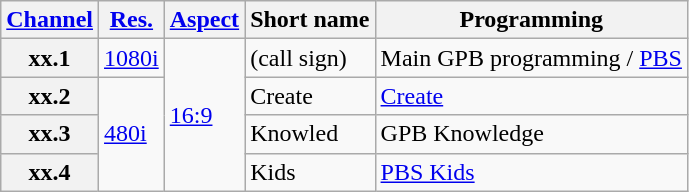<table class="wikitable">
<tr>
<th scope="col"><a href='#'>Channel</a></th>
<th scope="col"><a href='#'>Res.</a></th>
<th scope="col"><a href='#'>Aspect</a></th>
<th scope="col">Short name</th>
<th scope="col">Programming</th>
</tr>
<tr>
<th scope="row">xx.1</th>
<td><a href='#'>1080i</a></td>
<td rowspan="4"><a href='#'>16:9</a></td>
<td>(call sign)</td>
<td>Main GPB programming / <a href='#'>PBS</a></td>
</tr>
<tr>
<th scope="row">xx.2</th>
<td rowspan="3"><a href='#'>480i</a></td>
<td>Create</td>
<td><a href='#'>Create</a></td>
</tr>
<tr>
<th scope="row">xx.3</th>
<td>Knowled</td>
<td>GPB Knowledge</td>
</tr>
<tr>
<th scope="row">xx.4</th>
<td>Kids</td>
<td><a href='#'>PBS Kids</a></td>
</tr>
</table>
